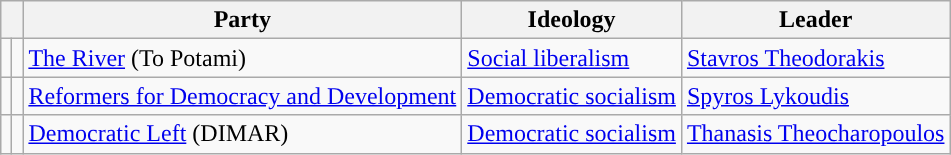<table class="wikitable" style="text-align:left">
<tr>
<th colspan="2"></th>
<th>Party</th>
<th>Ideology</th>
<th>Leader</th>
</tr>
<tr>
<td></td>
<td></td>
<td><a href='#'>The River</a> (To Potami)</td>
<td><a href='#'>Social liberalism</a></td>
<td><a href='#'>Stavros Theodorakis</a></td>
</tr>
<tr>
<td></td>
<td></td>
<td><a href='#'>Reformers for Democracy and Development</a></td>
<td><a href='#'>Democratic socialism</a></td>
<td><a href='#'>Spyros Lykoudis</a></td>
</tr>
<tr>
<td></td>
<td></td>
<td><a href='#'>Democratic Left</a> (DIMAR)</td>
<td><a href='#'>Democratic socialism</a></td>
<td><a href='#'>Thanasis Theocharopoulos</a></td>
</tr>
</table>
